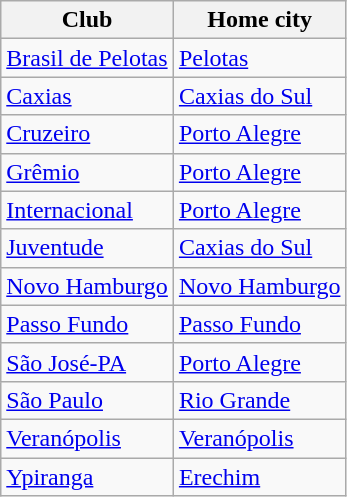<table class="wikitable sortable">
<tr>
<th>Club</th>
<th>Home city</th>
</tr>
<tr>
<td><a href='#'>Brasil de Pelotas</a></td>
<td><a href='#'>Pelotas</a></td>
</tr>
<tr>
<td><a href='#'>Caxias</a></td>
<td><a href='#'>Caxias do Sul</a></td>
</tr>
<tr>
<td><a href='#'>Cruzeiro</a></td>
<td><a href='#'>Porto Alegre</a></td>
</tr>
<tr>
<td><a href='#'>Grêmio</a></td>
<td><a href='#'>Porto Alegre</a></td>
</tr>
<tr>
<td><a href='#'>Internacional</a></td>
<td><a href='#'>Porto Alegre</a></td>
</tr>
<tr>
<td><a href='#'>Juventude</a></td>
<td><a href='#'>Caxias do Sul</a></td>
</tr>
<tr>
<td><a href='#'>Novo Hamburgo</a></td>
<td><a href='#'>Novo Hamburgo</a></td>
</tr>
<tr>
<td><a href='#'>Passo Fundo</a></td>
<td><a href='#'>Passo Fundo</a></td>
</tr>
<tr>
<td><a href='#'>São José-PA</a></td>
<td><a href='#'>Porto Alegre</a></td>
</tr>
<tr>
<td><a href='#'>São Paulo</a></td>
<td><a href='#'>Rio Grande</a></td>
</tr>
<tr>
<td><a href='#'>Veranópolis</a></td>
<td><a href='#'>Veranópolis</a></td>
</tr>
<tr>
<td><a href='#'>Ypiranga</a></td>
<td><a href='#'>Erechim</a></td>
</tr>
</table>
